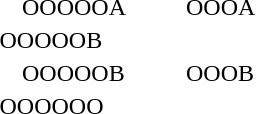<table style="margin-left:3em">
<tr>
<td style="padding-left:1em">OOOOOA</td>
<td style="width:2em"></td>
<td>OOOA</td>
</tr>
<tr>
<td>OOOOOB</td>
<td></td>
<td></td>
</tr>
<tr>
<td style="padding-left:1em">OOOOOB</td>
<td></td>
<td>OOOB</td>
</tr>
<tr>
<td>OOOOOO</td>
<td></td>
<td></td>
</tr>
</table>
